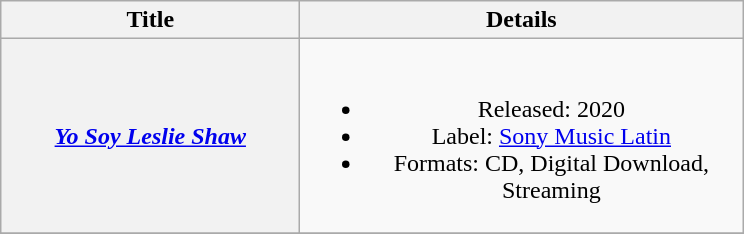<table class="wikitable plainrowheaders" style="text-align:center;">
<tr>
<th scope="col" style="width:12em;">Title</th>
<th scope="col" style="width:18em;">Details</th>
</tr>
<tr>
<th scope="row"><em><a href='#'>Yo Soy Leslie Shaw</a></em></th>
<td><br><ul><li>Released: 2020</li><li>Label: <a href='#'>Sony Music Latin</a></li><li>Formats: CD, Digital Download, Streaming</li></ul></td>
</tr>
<tr>
</tr>
</table>
